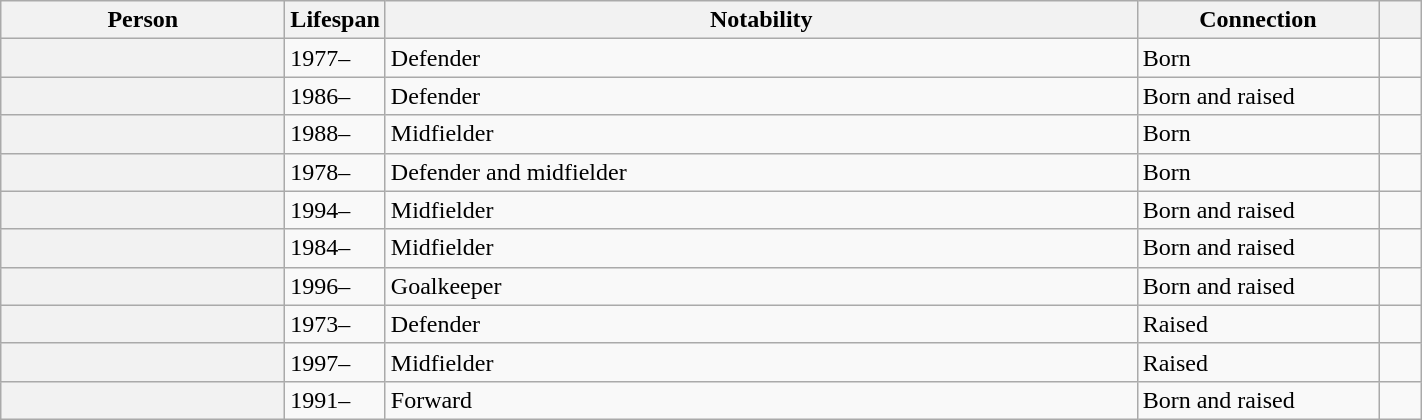<table class="wikitable plainrowheaders sortable" style="margin-right: 0; width:75%;">
<tr>
<th scope="col" width="20%">Person</th>
<th scope="col" width="6%">Lifespan</th>
<th scope="col">Notability</th>
<th scope="col" width="17%">Connection</th>
<th scope="col" class="unsortable" width="3%"></th>
</tr>
<tr>
<th scope="row"></th>
<td>1977–</td>
<td>Defender</td>
<td>Born</td>
<td style="text-align:center;"></td>
</tr>
<tr>
<th scope="row"></th>
<td>1986–</td>
<td>Defender</td>
<td>Born and raised</td>
<td style="text-align:center;"></td>
</tr>
<tr>
<th scope="row"></th>
<td>1988–</td>
<td>Midfielder</td>
<td>Born</td>
<td style="text-align:center;"></td>
</tr>
<tr>
<th scope="row"></th>
<td>1978–</td>
<td>Defender and midfielder</td>
<td>Born</td>
<td></td>
</tr>
<tr>
<th scope="row"></th>
<td>1994–</td>
<td>Midfielder</td>
<td>Born and raised</td>
<td style="text-align:center;"></td>
</tr>
<tr>
<th scope="row"></th>
<td>1984–</td>
<td>Midfielder</td>
<td>Born and raised</td>
<td style="text-align:center;"></td>
</tr>
<tr>
<th scope="row"></th>
<td>1996–</td>
<td>Goalkeeper</td>
<td>Born and raised</td>
<td style="text-align:center;"></td>
</tr>
<tr>
<th scope="row"></th>
<td>1973–</td>
<td>Defender</td>
<td>Raised</td>
<td style="text-align:center;"></td>
</tr>
<tr>
<th scope="row"></th>
<td>1997–</td>
<td>Midfielder</td>
<td>Raised</td>
<td style="text-align:center;"></td>
</tr>
<tr>
<th scope="row"></th>
<td>1991–</td>
<td>Forward</td>
<td>Born and raised</td>
<td style="text-align:center;"></td>
</tr>
</table>
